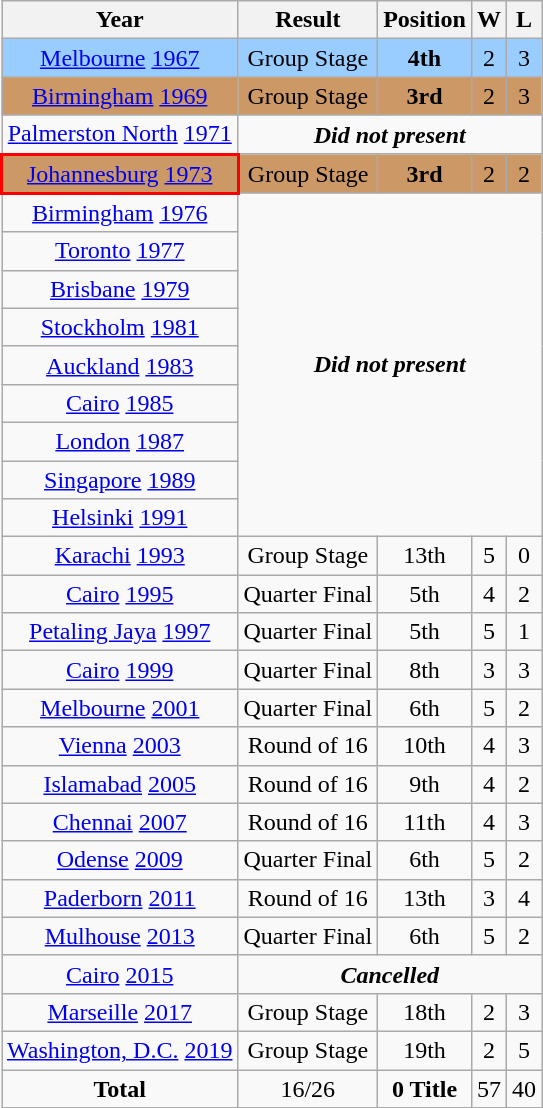<table class="wikitable" style="text-align: center;">
<tr>
<th>Year</th>
<th>Result</th>
<th>Position</th>
<th>W</th>
<th>L</th>
</tr>
<tr style="background:#9acdff;">
<td> <a href='#'>Melbourne</a> <a href='#'>1967</a></td>
<td>Group Stage</td>
<td><strong>4th</strong></td>
<td>2</td>
<td>3</td>
</tr>
<tr style="background:#c96;">
<td> <a href='#'>Birmingham</a> <a href='#'>1969</a></td>
<td>Group Stage</td>
<td><strong>3rd</strong></td>
<td>2</td>
<td>3</td>
</tr>
<tr>
<td> <a href='#'>Palmerston North</a> <a href='#'>1971</a></td>
<td rowspan="1" colspan="4" align="center"><strong><em>Did not present</em></strong></td>
</tr>
<tr style="background:#c96;">
<td style="border: 2px solid red"> <a href='#'>Johannesburg</a> <a href='#'>1973</a></td>
<td>Group Stage</td>
<td><strong>3rd</strong></td>
<td>2</td>
<td>2</td>
</tr>
<tr>
<td> <a href='#'>Birmingham</a> <a href='#'>1976</a></td>
<td rowspan="9" colspan="4" align="center"><strong><em>Did not present</em></strong></td>
</tr>
<tr>
<td> <a href='#'>Toronto</a> <a href='#'>1977</a></td>
</tr>
<tr>
<td> <a href='#'>Brisbane</a> <a href='#'>1979</a></td>
</tr>
<tr>
<td> <a href='#'>Stockholm</a> <a href='#'>1981</a></td>
</tr>
<tr>
<td> <a href='#'>Auckland</a> <a href='#'>1983</a></td>
</tr>
<tr>
<td> <a href='#'>Cairo</a> <a href='#'>1985</a></td>
</tr>
<tr>
<td> <a href='#'>London</a> <a href='#'>1987</a></td>
</tr>
<tr>
<td> <a href='#'>Singapore</a> <a href='#'>1989</a></td>
</tr>
<tr>
<td> <a href='#'>Helsinki</a> <a href='#'>1991</a></td>
</tr>
<tr>
<td> <a href='#'>Karachi</a> <a href='#'>1993</a></td>
<td>Group Stage</td>
<td>13th</td>
<td>5</td>
<td>0</td>
</tr>
<tr>
<td> <a href='#'>Cairo</a> <a href='#'>1995</a></td>
<td>Quarter Final</td>
<td>5th</td>
<td>4</td>
<td>2</td>
</tr>
<tr>
<td> <a href='#'>Petaling Jaya</a> <a href='#'>1997</a></td>
<td>Quarter Final</td>
<td>5th</td>
<td>5</td>
<td>1</td>
</tr>
<tr>
<td> <a href='#'>Cairo</a> <a href='#'>1999</a></td>
<td>Quarter Final</td>
<td>8th</td>
<td>3</td>
<td>3</td>
</tr>
<tr>
<td> <a href='#'>Melbourne</a> <a href='#'>2001</a></td>
<td>Quarter Final</td>
<td>6th</td>
<td>5</td>
<td>2</td>
</tr>
<tr>
<td> <a href='#'>Vienna</a> <a href='#'>2003</a></td>
<td>Round of 16</td>
<td>10th</td>
<td>4</td>
<td>3</td>
</tr>
<tr>
<td> <a href='#'>Islamabad</a> <a href='#'>2005</a></td>
<td>Round of 16</td>
<td>9th</td>
<td>4</td>
<td>2</td>
</tr>
<tr>
<td> <a href='#'>Chennai</a> <a href='#'>2007</a></td>
<td>Round of 16</td>
<td>11th</td>
<td>4</td>
<td>3</td>
</tr>
<tr>
<td> <a href='#'>Odense</a> <a href='#'>2009</a></td>
<td>Quarter Final</td>
<td>6th</td>
<td>5</td>
<td>2</td>
</tr>
<tr>
<td> <a href='#'>Paderborn</a> <a href='#'>2011</a></td>
<td>Round of 16</td>
<td>13th</td>
<td>3</td>
<td>4</td>
</tr>
<tr>
<td> <a href='#'>Mulhouse</a> <a href='#'>2013</a></td>
<td>Quarter Final</td>
<td>6th</td>
<td>5</td>
<td>2</td>
</tr>
<tr>
<td> <a href='#'>Cairo</a> <a href='#'>2015</a></td>
<td rowspan="1" colspan="4" align="center"><strong><em>Cancelled</em></strong></td>
</tr>
<tr>
<td> <a href='#'>Marseille</a> <a href='#'>2017</a></td>
<td>Group Stage</td>
<td>18th</td>
<td>2</td>
<td>3</td>
</tr>
<tr>
<td> <a href='#'>Washington, D.C.</a> <a href='#'>2019</a></td>
<td>Group Stage</td>
<td>19th</td>
<td>2</td>
<td>5</td>
</tr>
<tr>
<td><strong>Total</strong></td>
<td>16/26</td>
<td><strong>0 Title</strong></td>
<td>57</td>
<td>40</td>
</tr>
</table>
